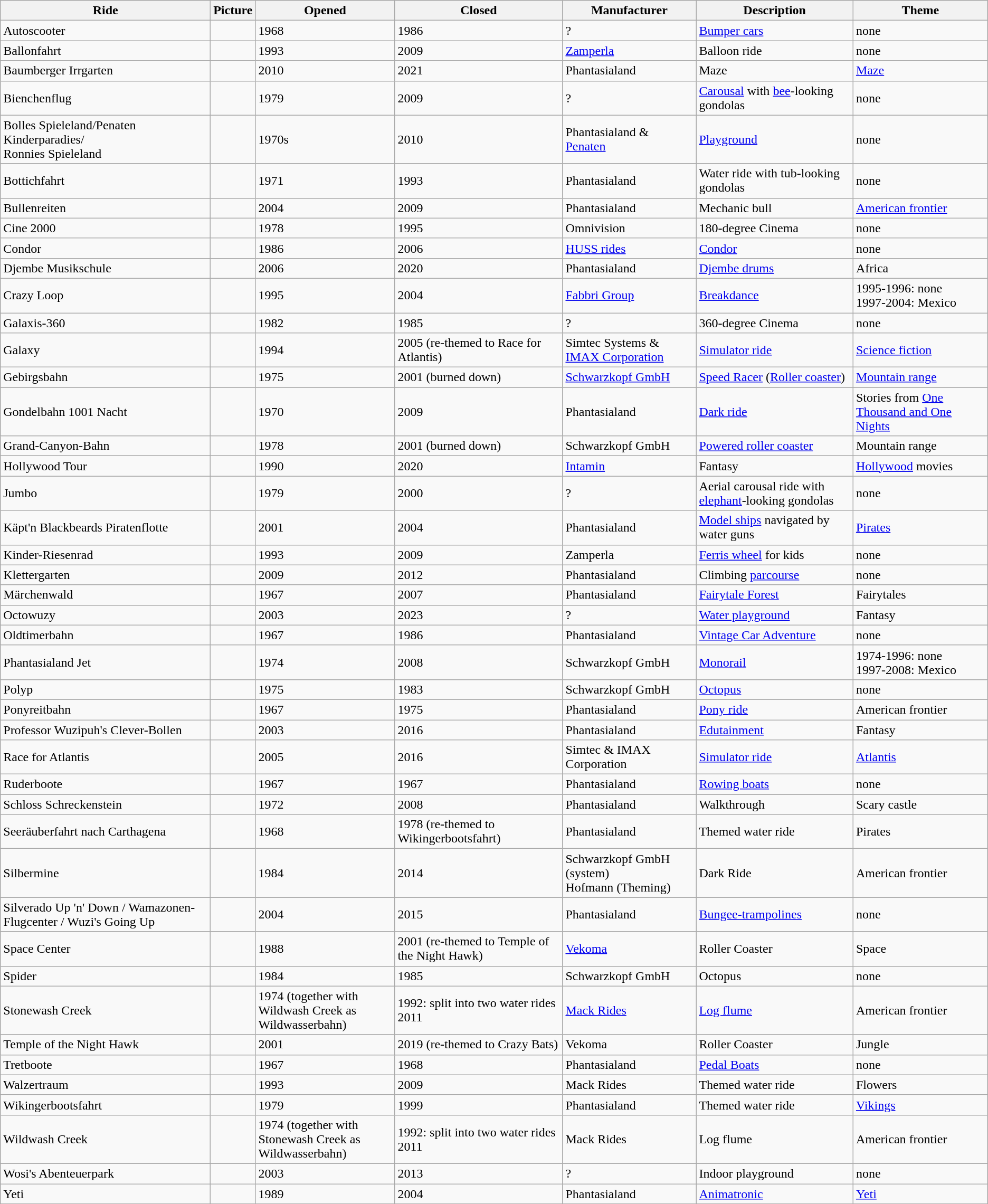<table class="wikitable">
<tr>
<th>Ride</th>
<th>Picture</th>
<th>Opened</th>
<th>Closed</th>
<th>Manufacturer</th>
<th>Description</th>
<th>Theme</th>
</tr>
<tr>
<td>Autoscooter</td>
<td></td>
<td>1968</td>
<td>1986</td>
<td>?</td>
<td><a href='#'>Bumper cars</a></td>
<td>none</td>
</tr>
<tr>
<td>Ballonfahrt</td>
<td></td>
<td>1993</td>
<td>2009</td>
<td><a href='#'>Zamperla</a></td>
<td>Balloon ride</td>
<td>none</td>
</tr>
<tr>
<td>Baumberger Irrgarten</td>
<td></td>
<td>2010</td>
<td>2021</td>
<td>Phantasialand</td>
<td>Maze</td>
<td><a href='#'>Maze</a></td>
</tr>
<tr>
<td>Bienchenflug</td>
<td></td>
<td>1979</td>
<td>2009</td>
<td>?</td>
<td><a href='#'>Carousal</a> with <a href='#'>bee</a>-looking gondolas</td>
<td>none</td>
</tr>
<tr>
<td>Bolles Spieleland/Penaten Kinderparadies/<br>Ronnies Spieleland</td>
<td></td>
<td>1970s</td>
<td>2010</td>
<td>Phantasialand &<br><a href='#'>Penaten</a></td>
<td><a href='#'>Playground</a></td>
<td>none</td>
</tr>
<tr>
<td>Bottichfahrt</td>
<td></td>
<td>1971</td>
<td>1993</td>
<td>Phantasialand</td>
<td>Water ride with tub-looking gondolas</td>
<td>none</td>
</tr>
<tr>
<td>Bullenreiten</td>
<td></td>
<td>2004</td>
<td>2009</td>
<td>Phantasialand</td>
<td>Mechanic bull</td>
<td><a href='#'>American frontier</a></td>
</tr>
<tr>
<td>Cine 2000</td>
<td></td>
<td>1978</td>
<td>1995</td>
<td>Omnivision</td>
<td>180-degree Cinema</td>
<td>none</td>
</tr>
<tr>
<td>Condor</td>
<td></td>
<td>1986</td>
<td>2006</td>
<td><a href='#'>HUSS rides</a></td>
<td><a href='#'>Condor</a></td>
<td>none</td>
</tr>
<tr>
<td>Djembe Musikschule</td>
<td></td>
<td>2006</td>
<td>2020</td>
<td>Phantasialand</td>
<td><a href='#'>Djembe drums</a></td>
<td>Africa</td>
</tr>
<tr>
<td>Crazy Loop</td>
<td></td>
<td>1995</td>
<td>2004</td>
<td><a href='#'>Fabbri Group</a></td>
<td><a href='#'>Breakdance</a></td>
<td>1995-1996: none<br>1997-2004: Mexico</td>
</tr>
<tr>
<td>Galaxis-360</td>
<td></td>
<td>1982</td>
<td>1985</td>
<td>?</td>
<td>360-degree Cinema</td>
<td>none</td>
</tr>
<tr>
<td>Galaxy</td>
<td></td>
<td>1994</td>
<td>2005 (re-themed to Race for Atlantis)</td>
<td>Simtec Systems & <a href='#'>IMAX Corporation</a></td>
<td><a href='#'>Simulator ride</a></td>
<td><a href='#'>Science fiction</a></td>
</tr>
<tr>
<td>Gebirgsbahn</td>
<td></td>
<td>1975</td>
<td>2001 (burned down)</td>
<td><a href='#'>Schwarzkopf GmbH</a></td>
<td><a href='#'>Speed Racer</a> (<a href='#'>Roller coaster</a>)</td>
<td><a href='#'>Mountain range</a></td>
</tr>
<tr>
<td>Gondelbahn 1001 Nacht</td>
<td></td>
<td>1970</td>
<td>2009</td>
<td>Phantasialand</td>
<td><a href='#'>Dark ride</a></td>
<td>Stories from <a href='#'>One Thousand and One Nights</a></td>
</tr>
<tr>
<td>Grand-Canyon-Bahn</td>
<td></td>
<td>1978</td>
<td>2001 (burned down)</td>
<td>Schwarzkopf GmbH</td>
<td><a href='#'>Powered roller coaster</a></td>
<td>Mountain range</td>
</tr>
<tr>
<td>Hollywood Tour</td>
<td></td>
<td>1990</td>
<td>2020</td>
<td><a href='#'>Intamin</a></td>
<td>Fantasy</td>
<td><a href='#'>Hollywood</a> movies</td>
</tr>
<tr>
<td>Jumbo</td>
<td></td>
<td>1979</td>
<td>2000</td>
<td>?</td>
<td>Aerial carousal ride with <a href='#'>elephant</a>-looking gondolas</td>
<td>none</td>
</tr>
<tr>
<td>Käpt'n Blackbeards Piratenflotte</td>
<td></td>
<td>2001</td>
<td>2004</td>
<td>Phantasialand</td>
<td><a href='#'>Model ships</a> navigated by water guns</td>
<td><a href='#'>Pirates</a></td>
</tr>
<tr>
<td>Kinder-Riesenrad</td>
<td></td>
<td>1993</td>
<td>2009</td>
<td>Zamperla</td>
<td><a href='#'>Ferris wheel</a> for kids</td>
<td>none</td>
</tr>
<tr>
<td>Klettergarten</td>
<td></td>
<td>2009</td>
<td>2012</td>
<td>Phantasialand</td>
<td>Climbing <a href='#'>parcourse</a></td>
<td>none</td>
</tr>
<tr>
<td>Märchenwald</td>
<td></td>
<td>1967</td>
<td>2007</td>
<td>Phantasialand</td>
<td><a href='#'>Fairytale Forest</a></td>
<td>Fairytales</td>
</tr>
<tr>
<td>Octowuzy</td>
<td></td>
<td>2003</td>
<td>2023</td>
<td>?</td>
<td><a href='#'>Water playground</a></td>
<td>Fantasy</td>
</tr>
<tr>
<td>Oldtimerbahn</td>
<td></td>
<td>1967</td>
<td>1986</td>
<td>Phantasialand</td>
<td><a href='#'>Vintage Car Adventure</a></td>
<td>none</td>
</tr>
<tr>
<td>Phantasialand Jet</td>
<td></td>
<td>1974</td>
<td>2008</td>
<td>Schwarzkopf GmbH</td>
<td><a href='#'>Monorail</a></td>
<td>1974-1996: none<br>1997-2008: Mexico</td>
</tr>
<tr>
<td>Polyp</td>
<td></td>
<td>1975</td>
<td>1983</td>
<td>Schwarzkopf GmbH</td>
<td><a href='#'>Octopus</a></td>
<td>none</td>
</tr>
<tr>
<td>Ponyreitbahn</td>
<td></td>
<td>1967</td>
<td>1975</td>
<td>Phantasialand</td>
<td><a href='#'>Pony ride</a></td>
<td>American frontier</td>
</tr>
<tr>
<td>Professor Wuzipuh's Clever-Bollen</td>
<td></td>
<td>2003</td>
<td>2016</td>
<td>Phantasialand</td>
<td><a href='#'>Edutainment</a></td>
<td>Fantasy</td>
</tr>
<tr>
<td>Race for Atlantis</td>
<td></td>
<td>2005</td>
<td>2016</td>
<td>Simtec & IMAX Corporation</td>
<td><a href='#'>Simulator ride</a></td>
<td><a href='#'>Atlantis</a></td>
</tr>
<tr>
<td>Ruderboote</td>
<td></td>
<td>1967</td>
<td>1967</td>
<td>Phantasialand</td>
<td><a href='#'>Rowing boats</a></td>
<td>none</td>
</tr>
<tr>
<td>Schloss Schreckenstein</td>
<td></td>
<td>1972</td>
<td>2008</td>
<td>Phantasialand</td>
<td>Walkthrough</td>
<td>Scary castle</td>
</tr>
<tr>
<td>Seeräuberfahrt nach Carthagena</td>
<td></td>
<td>1968</td>
<td>1978 (re-themed to Wikingerbootsfahrt)</td>
<td>Phantasialand</td>
<td>Themed water ride</td>
<td>Pirates</td>
</tr>
<tr>
<td>Silbermine</td>
<td></td>
<td>1984</td>
<td>2014</td>
<td>Schwarzkopf GmbH (system)<br>Hofmann (Theming)</td>
<td>Dark Ride</td>
<td>American frontier</td>
</tr>
<tr>
<td>Silverado Up 'n' Down / Wamazonen-Flugcenter / Wuzi's Going Up</td>
<td></td>
<td>2004</td>
<td>2015</td>
<td>Phantasialand</td>
<td><a href='#'>Bungee-trampolines</a></td>
<td>none</td>
</tr>
<tr>
<td>Space Center</td>
<td></td>
<td>1988</td>
<td>2001 (re-themed to Temple of the Night Hawk)</td>
<td><a href='#'>Vekoma</a></td>
<td>Roller Coaster</td>
<td>Space</td>
</tr>
<tr>
<td>Spider</td>
<td></td>
<td>1984</td>
<td>1985</td>
<td>Schwarzkopf GmbH</td>
<td>Octopus</td>
<td>none</td>
</tr>
<tr>
<td>Stonewash Creek</td>
<td></td>
<td>1974 (together with<br>Wildwash Creek as Wildwasserbahn)</td>
<td>1992: split into two water rides<br>2011</td>
<td><a href='#'>Mack Rides</a></td>
<td><a href='#'>Log flume</a></td>
<td>American frontier</td>
</tr>
<tr>
<td>Temple of the Night Hawk</td>
<td></td>
<td>2001</td>
<td>2019 (re-themed to Crazy Bats)</td>
<td>Vekoma</td>
<td>Roller Coaster</td>
<td>Jungle</td>
</tr>
<tr>
<td>Tretboote</td>
<td></td>
<td>1967</td>
<td>1968</td>
<td>Phantasialand</td>
<td><a href='#'>Pedal Boats</a></td>
<td>none</td>
</tr>
<tr>
<td>Walzertraum</td>
<td></td>
<td>1993</td>
<td>2009</td>
<td>Mack Rides</td>
<td>Themed water ride</td>
<td>Flowers</td>
</tr>
<tr>
<td>Wikingerbootsfahrt</td>
<td></td>
<td>1979</td>
<td>1999</td>
<td>Phantasialand</td>
<td>Themed water ride</td>
<td><a href='#'>Vikings</a></td>
</tr>
<tr>
<td>Wildwash Creek</td>
<td></td>
<td>1974 (together with<br>Stonewash Creek as Wildwasserbahn)</td>
<td>1992: split into two water rides<br>2011</td>
<td>Mack Rides</td>
<td>Log flume</td>
<td>American frontier</td>
</tr>
<tr>
<td>Wosi's Abenteuerpark</td>
<td></td>
<td>2003</td>
<td>2013</td>
<td>?</td>
<td>Indoor playground</td>
<td>none</td>
</tr>
<tr>
<td>Yeti</td>
<td></td>
<td>1989</td>
<td>2004</td>
<td>Phantasialand</td>
<td><a href='#'>Animatronic</a></td>
<td><a href='#'>Yeti</a></td>
</tr>
</table>
